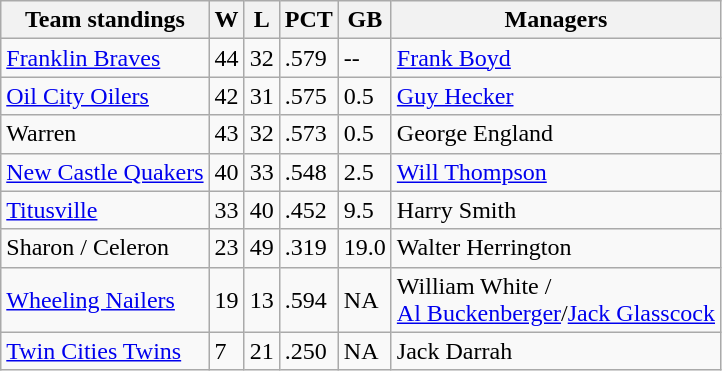<table class="wikitable">
<tr>
<th>Team standings</th>
<th>W</th>
<th>L</th>
<th>PCT</th>
<th>GB</th>
<th>Managers</th>
</tr>
<tr>
<td><a href='#'>Franklin Braves</a></td>
<td>44</td>
<td>32</td>
<td>.579</td>
<td>--</td>
<td><a href='#'>Frank Boyd</a></td>
</tr>
<tr>
<td><a href='#'>Oil City Oilers</a></td>
<td>42</td>
<td>31</td>
<td>.575</td>
<td>0.5</td>
<td><a href='#'>Guy Hecker</a></td>
</tr>
<tr>
<td>Warren</td>
<td>43</td>
<td>32</td>
<td>.573</td>
<td>0.5</td>
<td>George England</td>
</tr>
<tr>
<td><a href='#'>New Castle Quakers</a></td>
<td>40</td>
<td>33</td>
<td>.548</td>
<td>2.5</td>
<td><a href='#'>Will Thompson</a></td>
</tr>
<tr>
<td><a href='#'>Titusville</a></td>
<td>33</td>
<td>40</td>
<td>.452</td>
<td>9.5</td>
<td>Harry Smith</td>
</tr>
<tr>
<td>Sharon / Celeron</td>
<td>23</td>
<td>49</td>
<td>.319</td>
<td>19.0</td>
<td>Walter Herrington</td>
</tr>
<tr>
<td><a href='#'>Wheeling Nailers</a></td>
<td>19</td>
<td>13</td>
<td>.594</td>
<td>NA</td>
<td>William White /<br><a href='#'>Al Buckenberger</a>/<a href='#'>Jack Glasscock</a></td>
</tr>
<tr>
<td><a href='#'>Twin Cities Twins</a></td>
<td>7</td>
<td>21</td>
<td>.250</td>
<td>NA</td>
<td>Jack Darrah</td>
</tr>
</table>
